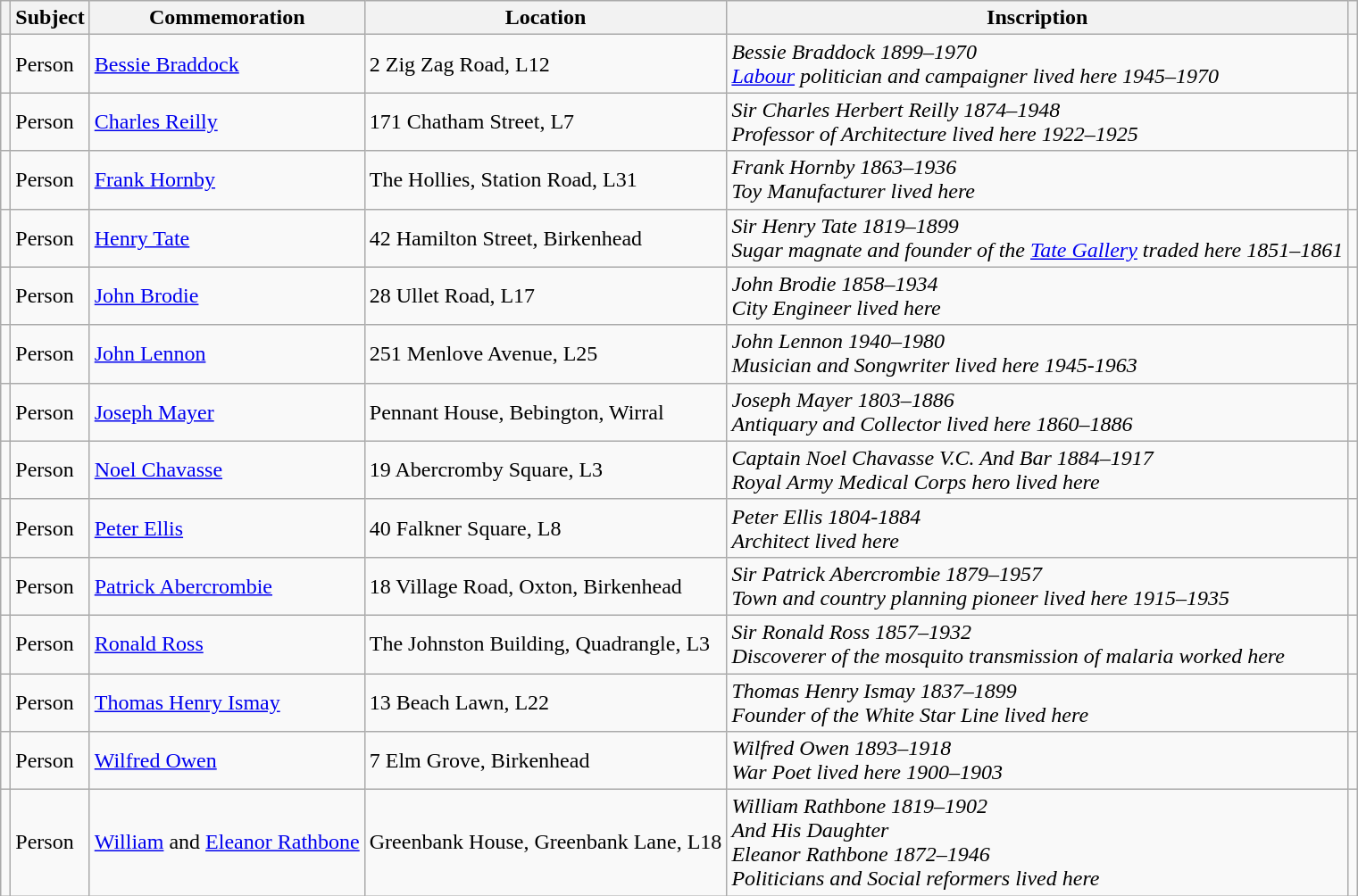<table class="wikitable">
<tr>
<th></th>
<th>Subject</th>
<th>Commemoration</th>
<th>Location</th>
<th>Inscription</th>
<th></th>
</tr>
<tr>
<td></td>
<td>Person</td>
<td><a href='#'>Bessie Braddock</a></td>
<td>2 Zig Zag Road, L12</td>
<td><em>Bessie Braddock 1899–1970</em><br><em><a href='#'>Labour</a> politician and campaigner lived here 1945–1970</em></td>
<td></td>
</tr>
<tr>
<td></td>
<td>Person</td>
<td><a href='#'>Charles Reilly</a></td>
<td>171 Chatham Street, L7</td>
<td><em>Sir Charles Herbert Reilly 1874–1948</em><br><em>Professor of Architecture lived here 1922–1925</em></td>
<td></td>
</tr>
<tr>
<td></td>
<td>Person</td>
<td><a href='#'>Frank Hornby</a></td>
<td>The Hollies, Station Road, L31</td>
<td><em>Frank Hornby 1863–1936</em><br><em>Toy Manufacturer lived here</em></td>
<td></td>
</tr>
<tr>
<td></td>
<td>Person</td>
<td><a href='#'>Henry Tate</a></td>
<td>42 Hamilton Street, Birkenhead</td>
<td><em>Sir Henry Tate 1819–1899</em><br><em>Sugar magnate and founder of the <a href='#'>Tate Gallery</a> traded here 1851–1861</em></td>
<td></td>
</tr>
<tr>
<td></td>
<td>Person</td>
<td><a href='#'>John Brodie</a></td>
<td>28 Ullet Road, L17</td>
<td><em>John Brodie 1858–1934</em><br><em>City Engineer lived here</em></td>
<td></td>
</tr>
<tr>
<td></td>
<td>Person</td>
<td><a href='#'>John Lennon</a></td>
<td>251 Menlove Avenue, L25</td>
<td><em>John Lennon 1940–1980</em><br><em>Musician and Songwriter lived here 1945-1963</em></td>
<td></td>
</tr>
<tr>
<td></td>
<td>Person</td>
<td><a href='#'>Joseph Mayer</a></td>
<td>Pennant House, Bebington, Wirral</td>
<td><em>Joseph Mayer 1803–1886</em><br><em>Antiquary and Collector lived here 1860–1886</em></td>
<td></td>
</tr>
<tr>
<td></td>
<td>Person</td>
<td><a href='#'>Noel Chavasse</a></td>
<td>19 Abercromby Square, L3</td>
<td><em>Captain Noel Chavasse V.C. And Bar 1884–1917</em><br><em>Royal Army Medical Corps hero lived here</em></td>
<td></td>
</tr>
<tr>
<td></td>
<td>Person</td>
<td><a href='#'>Peter Ellis</a></td>
<td>40 Falkner Square, L8</td>
<td><em>Peter Ellis 1804-1884</em><br><em>Architect lived here</em></td>
<td></td>
</tr>
<tr>
<td></td>
<td>Person</td>
<td><a href='#'>Patrick Abercrombie</a></td>
<td>18 Village Road, Oxton, Birkenhead</td>
<td><em>Sir Patrick Abercrombie 1879–1957</em><br><em>Town and country planning pioneer lived here 1915–1935</em></td>
<td></td>
</tr>
<tr>
<td></td>
<td>Person</td>
<td><a href='#'>Ronald Ross</a></td>
<td>The Johnston Building, Quadrangle, L3</td>
<td><em>Sir Ronald Ross 1857–1932</em><br><em>Discoverer of the mosquito transmission of malaria worked here</em></td>
<td></td>
</tr>
<tr>
<td></td>
<td>Person</td>
<td><a href='#'>Thomas Henry Ismay</a></td>
<td>13 Beach Lawn, L22</td>
<td><em>Thomas Henry Ismay 1837–1899</em><br><em>Founder of the White Star Line lived here</em></td>
<td></td>
</tr>
<tr>
<td></td>
<td>Person</td>
<td><a href='#'>Wilfred Owen</a></td>
<td>7 Elm Grove, Birkenhead</td>
<td><em>Wilfred Owen 1893–1918</em><br><em>War Poet lived here 1900–1903</em></td>
<td></td>
</tr>
<tr>
<td></td>
<td>Person</td>
<td><a href='#'>William</a> and <a href='#'>Eleanor Rathbone</a></td>
<td>Greenbank House, Greenbank Lane, L18</td>
<td><em>William Rathbone 1819–1902</em><br><em>And His Daughter</em><br><em>Eleanor Rathbone 1872–1946</em><br><em>Politicians and Social reformers lived here</em></td>
<td></td>
</tr>
</table>
